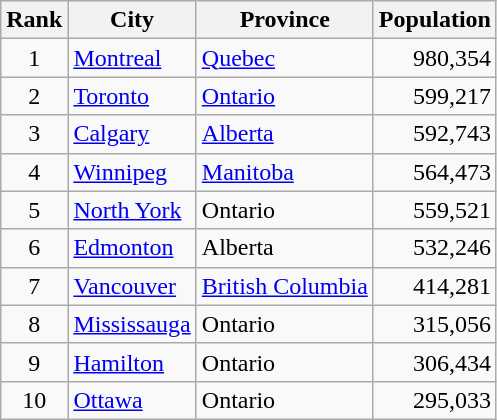<table class="wikitable sortable">
<tr>
<th>Rank</th>
<th>City</th>
<th>Province</th>
<th>Population</th>
</tr>
<tr>
<td align=center>1</td>
<td><a href='#'>Montreal</a></td>
<td><a href='#'>Quebec</a></td>
<td align=right>980,354</td>
</tr>
<tr>
<td align=center>2</td>
<td><a href='#'>Toronto</a></td>
<td><a href='#'>Ontario</a></td>
<td align=right>599,217</td>
</tr>
<tr>
<td align=center>3</td>
<td><a href='#'>Calgary</a></td>
<td><a href='#'>Alberta</a></td>
<td align=right>592,743</td>
</tr>
<tr>
<td align=center>4</td>
<td><a href='#'>Winnipeg</a></td>
<td><a href='#'>Manitoba</a></td>
<td align=right>564,473</td>
</tr>
<tr>
<td align=center>5</td>
<td><a href='#'>North York</a></td>
<td>Ontario</td>
<td align=right>559,521</td>
</tr>
<tr>
<td align=center>6</td>
<td><a href='#'>Edmonton</a></td>
<td>Alberta</td>
<td align=right>532,246</td>
</tr>
<tr>
<td align=center>7</td>
<td><a href='#'>Vancouver</a></td>
<td><a href='#'>British Columbia</a></td>
<td align=right>414,281</td>
</tr>
<tr>
<td align=center>8</td>
<td><a href='#'>Mississauga</a></td>
<td>Ontario</td>
<td align=right>315,056</td>
</tr>
<tr>
<td align=center>9</td>
<td><a href='#'>Hamilton</a></td>
<td>Ontario</td>
<td align=right>306,434</td>
</tr>
<tr>
<td align=center>10</td>
<td><a href='#'>Ottawa</a></td>
<td>Ontario</td>
<td align=right>295,033</td>
</tr>
</table>
